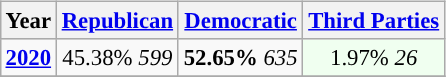<table class="wikitable" style="float:right; font-size:95%;">
<tr bgcolor=lightgrey>
<th>Year</th>
<th><a href='#'>Republican</a></th>
<th><a href='#'>Democratic</a></th>
<th><a href='#'>Third Parties</a></th>
</tr>
<tr>
<td style="text-align:center; "><strong><a href='#'>2020</a></strong></td>
<td style="text-align:center; ">45.38% <em>599</em></td>
<td style="text-align:center; "><strong>52.65%</strong> <em>635</em></td>
<td style="text-align:center; background:honeyDew;">1.97% <em>26</em></td>
</tr>
<tr>
</tr>
</table>
